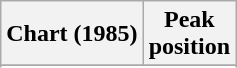<table class="wikitable sortable plainrowheaders">
<tr>
<th>Chart (1985)</th>
<th>Peak<br>position</th>
</tr>
<tr>
</tr>
<tr>
</tr>
</table>
